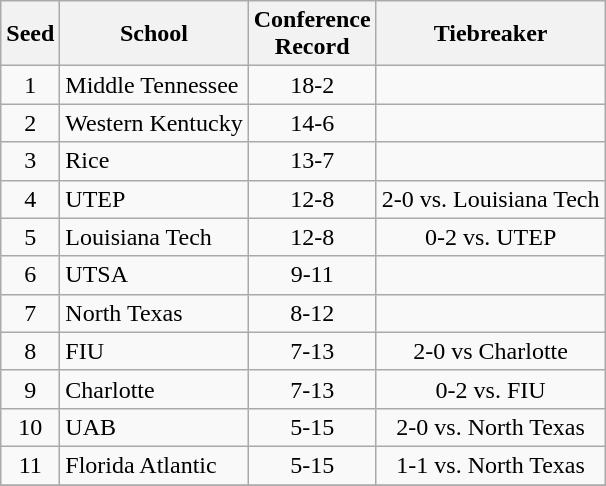<table class="wikitable" style="text-align:center">
<tr>
<th>Seed</th>
<th>School</th>
<th>Conference<br>Record</th>
<th>Tiebreaker</th>
</tr>
<tr>
<td>1</td>
<td align="left">Middle Tennessee</td>
<td>18-2</td>
<td align="left"></td>
</tr>
<tr>
<td>2</td>
<td align=left>Western Kentucky</td>
<td>14-6</td>
<td align="left"></td>
</tr>
<tr>
<td>3</td>
<td align=left>Rice</td>
<td>13-7</td>
<td align="left"></td>
</tr>
<tr>
<td>4</td>
<td align=left>UTEP</td>
<td>12-8</td>
<td>2-0 vs. Louisiana Tech</td>
</tr>
<tr>
<td>5</td>
<td align=left>Louisiana Tech</td>
<td>12-8</td>
<td>0-2 vs. UTEP</td>
</tr>
<tr>
<td>6</td>
<td align=left>UTSA</td>
<td>9-11</td>
<td align="left"></td>
</tr>
<tr>
<td>7</td>
<td align=left>North Texas</td>
<td>8-12</td>
<td align="left"></td>
</tr>
<tr>
<td>8</td>
<td align=left>FIU</td>
<td>7-13</td>
<td>2-0 vs Charlotte</td>
</tr>
<tr>
<td>9</td>
<td align=left>Charlotte</td>
<td>7-13</td>
<td>0-2 vs. FIU</td>
</tr>
<tr>
<td>10</td>
<td align=left>UAB</td>
<td>5-15</td>
<td>2-0 vs. North Texas</td>
</tr>
<tr>
<td>11</td>
<td align=left>Florida Atlantic</td>
<td>5-15</td>
<td>1-1 vs. North Texas</td>
</tr>
<tr>
</tr>
</table>
